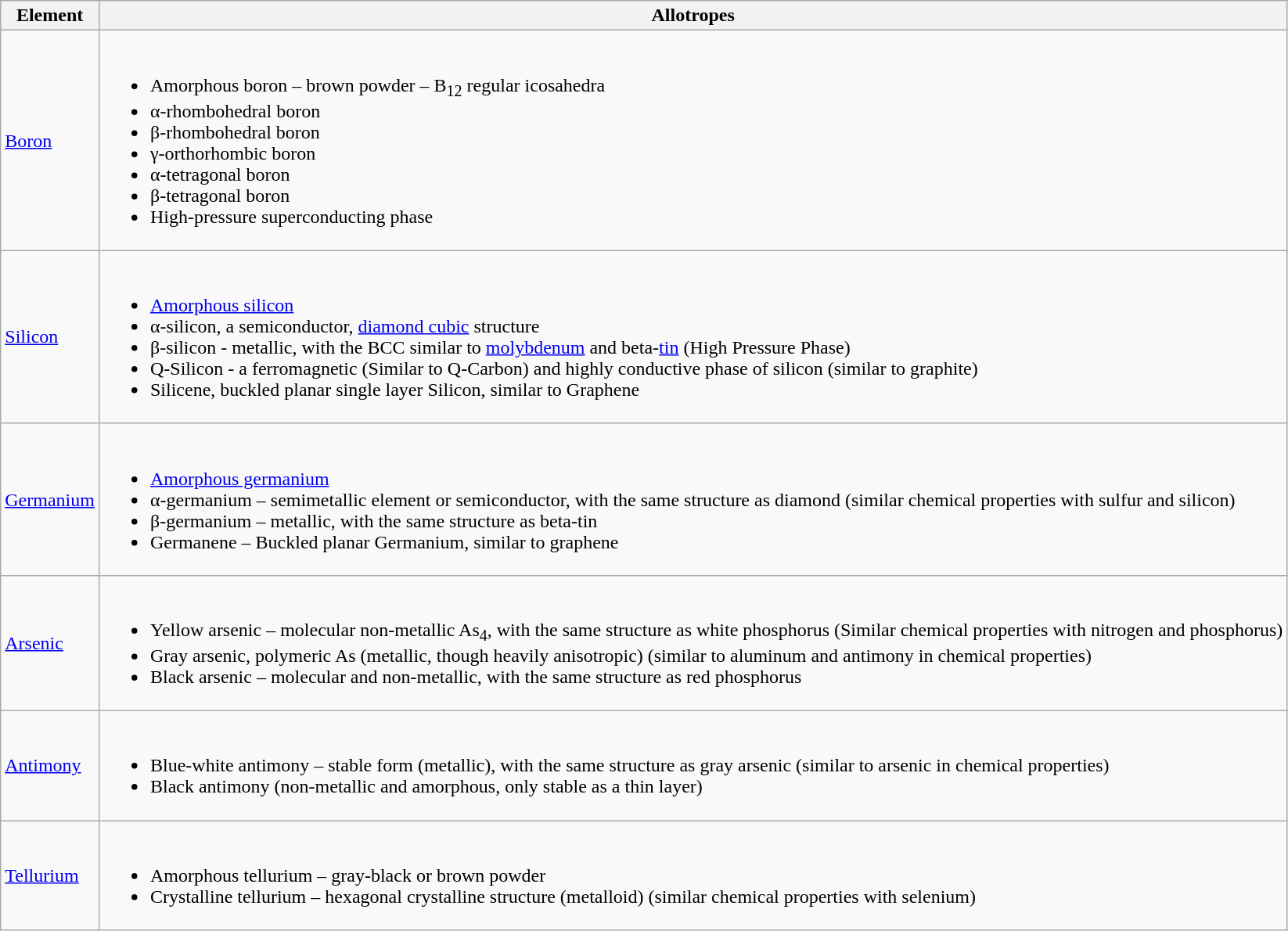<table class="wikitable">
<tr>
<th>Element</th>
<th>Allotropes</th>
</tr>
<tr>
<td><a href='#'>Boron</a></td>
<td><br><ul><li>Amorphous boron – brown powder – B<sub>12</sub> regular icosahedra</li><li>α-rhombohedral boron</li><li>β-rhombohedral boron</li><li>γ-orthorhombic boron</li><li>α-tetragonal boron</li><li>β-tetragonal boron</li><li>High-pressure superconducting phase</li></ul></td>
</tr>
<tr>
<td><a href='#'>Silicon</a></td>
<td><br><ul><li><a href='#'>Amorphous silicon</a></li><li>α-silicon, a semiconductor, <a href='#'>diamond cubic</a> structure</li><li>β-silicon - metallic, with the BCC similar to <a href='#'>molybdenum</a> and beta-<a href='#'>tin</a> (High Pressure Phase)</li><li>Q-Silicon - a ferromagnetic (Similar to Q-Carbon) and highly conductive phase of silicon (similar to graphite) </li><li>Silicene, buckled planar single layer Silicon, similar to Graphene</li></ul></td>
</tr>
<tr>
<td><a href='#'>Germanium</a></td>
<td><br><ul><li><a href='#'>Amorphous germanium</a></li><li>α-germanium – semimetallic element or semiconductor, with the same structure as diamond (similar chemical properties with sulfur and silicon)</li><li>β-germanium – metallic, with the same structure as beta-tin</li><li>Germanene – Buckled planar Germanium, similar to graphene</li></ul></td>
</tr>
<tr>
<td><a href='#'>Arsenic</a></td>
<td><br><ul><li>Yellow arsenic –  molecular non-metallic As<sub>4</sub>, with the same structure as white phosphorus (Similar chemical properties with nitrogen and phosphorus)</li><li>Gray arsenic, polymeric As (metallic, though heavily anisotropic) (similar to aluminum and antimony in chemical properties)</li><li>Black arsenic – molecular and non-metallic, with the same structure as red phosphorus</li></ul></td>
</tr>
<tr>
<td><a href='#'>Antimony</a></td>
<td><br><ul><li>Blue-white antimony – stable form (metallic), with the same structure as gray arsenic (similar to arsenic in chemical properties)</li><li>Black antimony (non-metallic and amorphous, only stable as a thin layer)</li></ul></td>
</tr>
<tr>
<td><a href='#'>Tellurium</a></td>
<td><br><ul><li>Amorphous tellurium – gray-black or brown powder</li><li>Crystalline tellurium – hexagonal crystalline structure (metalloid) (similar chemical properties with selenium)</li></ul></td>
</tr>
</table>
